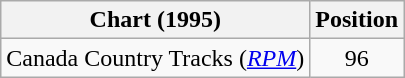<table class="wikitable sortable">
<tr>
<th scope="col">Chart (1995)</th>
<th scope="col">Position</th>
</tr>
<tr>
<td>Canada Country Tracks (<em><a href='#'>RPM</a></em>)</td>
<td align="center">96</td>
</tr>
</table>
